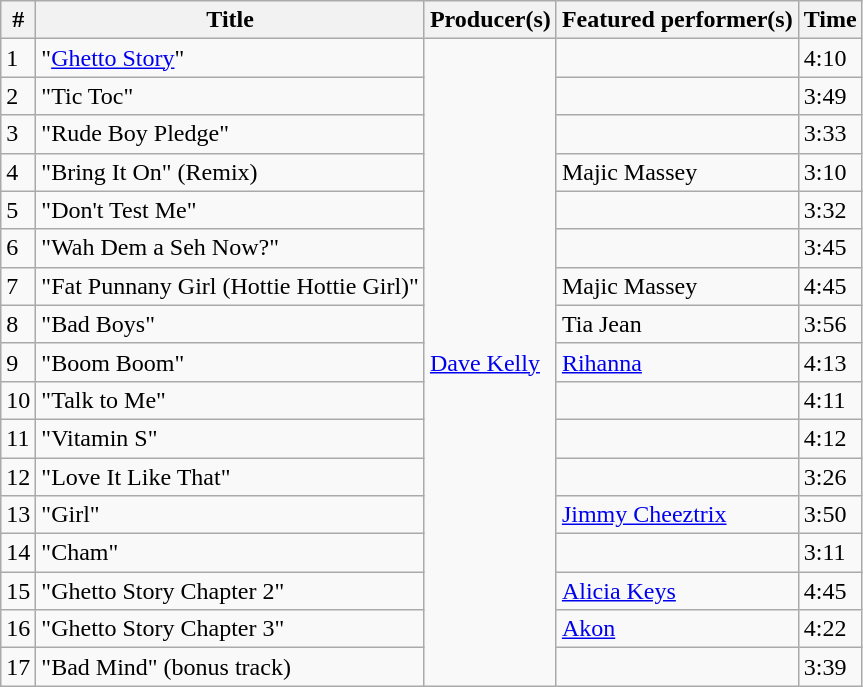<table class="wikitable">
<tr>
<th align="center">#</th>
<th align="center">Title</th>
<th align="center">Producer(s)</th>
<th align="center">Featured performer(s)</th>
<th align="center">Time</th>
</tr>
<tr>
<td>1</td>
<td>"<a href='#'>Ghetto Story</a>"</td>
<td rowspan="17"><a href='#'>Dave Kelly</a></td>
<td></td>
<td>4:10</td>
</tr>
<tr>
<td>2</td>
<td>"Tic Toc"</td>
<td></td>
<td>3:49</td>
</tr>
<tr>
<td>3</td>
<td>"Rude Boy Pledge"</td>
<td></td>
<td>3:33</td>
</tr>
<tr>
<td>4</td>
<td>"Bring It On" (Remix)</td>
<td>Majic Massey</td>
<td>3:10</td>
</tr>
<tr>
<td>5</td>
<td>"Don't Test Me"</td>
<td></td>
<td>3:32</td>
</tr>
<tr>
<td>6</td>
<td>"Wah Dem a Seh Now?"</td>
<td></td>
<td>3:45</td>
</tr>
<tr>
<td>7</td>
<td>"Fat Punnany Girl (Hottie Hottie Girl)"</td>
<td>Majic Massey</td>
<td>4:45</td>
</tr>
<tr>
<td>8</td>
<td>"Bad Boys"</td>
<td>Tia Jean</td>
<td>3:56</td>
</tr>
<tr>
<td>9</td>
<td>"Boom Boom"</td>
<td><a href='#'>Rihanna</a></td>
<td>4:13</td>
</tr>
<tr>
<td>10</td>
<td>"Talk to Me"</td>
<td></td>
<td>4:11</td>
</tr>
<tr>
<td>11</td>
<td>"Vitamin S"</td>
<td></td>
<td>4:12</td>
</tr>
<tr>
<td>12</td>
<td>"Love It Like That"</td>
<td></td>
<td>3:26</td>
</tr>
<tr>
<td>13</td>
<td>"Girl"</td>
<td><a href='#'>Jimmy Cheeztrix</a></td>
<td>3:50</td>
</tr>
<tr>
<td>14</td>
<td>"Cham"</td>
<td></td>
<td>3:11</td>
</tr>
<tr>
<td>15</td>
<td>"Ghetto Story Chapter 2"</td>
<td><a href='#'>Alicia Keys</a></td>
<td>4:45</td>
</tr>
<tr>
<td>16</td>
<td>"Ghetto Story Chapter 3"</td>
<td><a href='#'>Akon</a></td>
<td>4:22</td>
</tr>
<tr>
<td>17</td>
<td>"Bad Mind" (bonus track)</td>
<td></td>
<td>3:39</td>
</tr>
</table>
